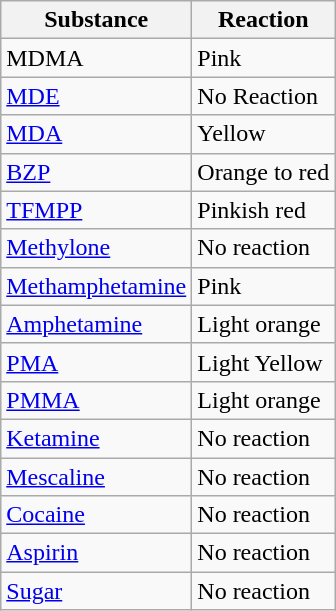<table class="wikitable">
<tr>
<th>Substance</th>
<th>Reaction</th>
</tr>
<tr>
<td>MDMA</td>
<td>Pink</td>
</tr>
<tr>
<td><a href='#'>MDE</a></td>
<td>No Reaction</td>
</tr>
<tr>
<td><a href='#'>MDA</a></td>
<td>Yellow</td>
</tr>
<tr>
<td><a href='#'>BZP</a></td>
<td>Orange to red</td>
</tr>
<tr>
<td><a href='#'>TFMPP</a></td>
<td>Pinkish red</td>
</tr>
<tr>
<td><a href='#'>Methylone</a></td>
<td>No reaction</td>
</tr>
<tr>
<td><a href='#'>Methamphetamine</a></td>
<td>Pink</td>
</tr>
<tr>
<td><a href='#'>Amphetamine</a></td>
<td>Light orange</td>
</tr>
<tr>
<td><a href='#'>PMA</a></td>
<td>Light Yellow</td>
</tr>
<tr>
<td><a href='#'>PMMA</a></td>
<td>Light orange</td>
</tr>
<tr>
<td><a href='#'>Ketamine</a></td>
<td>No reaction</td>
</tr>
<tr>
<td><a href='#'>Mescaline</a></td>
<td>No reaction</td>
</tr>
<tr>
<td><a href='#'>Cocaine</a></td>
<td>No reaction</td>
</tr>
<tr>
<td><a href='#'>Aspirin</a></td>
<td>No reaction</td>
</tr>
<tr>
<td><a href='#'>Sugar</a></td>
<td>No reaction</td>
</tr>
</table>
